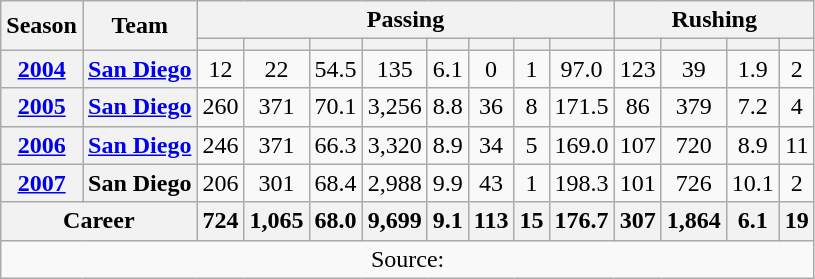<table class="wikitable" style="text-align:center;">
<tr>
<th rowspan="2">Season</th>
<th rowspan="2">Team</th>
<th colspan="8">Passing</th>
<th colspan="4">Rushing</th>
</tr>
<tr>
<th></th>
<th></th>
<th></th>
<th></th>
<th></th>
<th></th>
<th></th>
<th></th>
<th></th>
<th></th>
<th></th>
<th></th>
</tr>
<tr>
<th><a href='#'>2004</a></th>
<th><a href='#'>San Diego</a></th>
<td>12</td>
<td>22</td>
<td>54.5</td>
<td>135</td>
<td>6.1</td>
<td>0</td>
<td>1</td>
<td>97.0</td>
<td>123</td>
<td>39</td>
<td>1.9</td>
<td>2</td>
</tr>
<tr>
<th><a href='#'>2005</a></th>
<th><a href='#'>San Diego</a></th>
<td>260</td>
<td>371</td>
<td>70.1</td>
<td>3,256</td>
<td>8.8</td>
<td>36</td>
<td>8</td>
<td>171.5</td>
<td>86</td>
<td>379</td>
<td>7.2</td>
<td>4</td>
</tr>
<tr>
<th><a href='#'>2006</a></th>
<th><a href='#'>San Diego</a></th>
<td>246</td>
<td>371</td>
<td>66.3</td>
<td>3,320</td>
<td>8.9</td>
<td>34</td>
<td>5</td>
<td>169.0</td>
<td>107</td>
<td>720</td>
<td>8.9</td>
<td>11</td>
</tr>
<tr>
<th><a href='#'>2007</a></th>
<th>San Diego</th>
<td>206</td>
<td>301</td>
<td>68.4</td>
<td>2,988</td>
<td>9.9</td>
<td>43</td>
<td>1</td>
<td>198.3</td>
<td>101</td>
<td>726</td>
<td>10.1</td>
<td>2</td>
</tr>
<tr>
<th colspan="2">Career</th>
<th>724</th>
<th>1,065</th>
<th>68.0</th>
<th>9,699</th>
<th>9.1</th>
<th>113</th>
<th>15</th>
<th>176.7</th>
<th>307</th>
<th>1,864</th>
<th>6.1</th>
<th>19</th>
</tr>
<tr>
<td colspan="14">Source:</td>
</tr>
</table>
